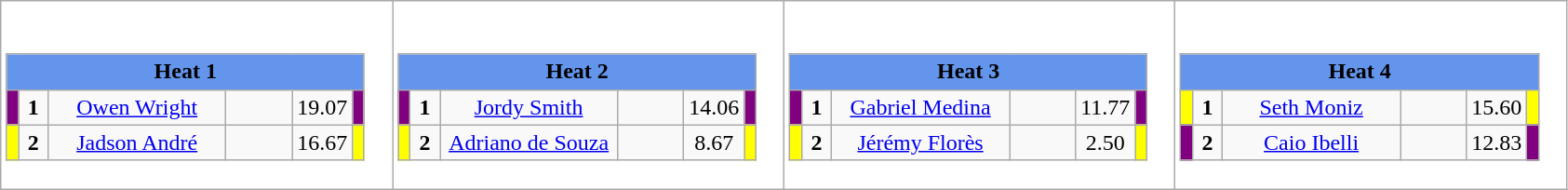<table class="wikitable" style="background:#fff;">
<tr>
<td><div><br><table class="wikitable">
<tr>
<td colspan="6"  style="text-align:center; background:#6495ed;"><strong>Heat 1</strong></td>
</tr>
<tr>
<td style="width:01px; background: #800080;"></td>
<td style="width:14px; text-align:center;"><strong>1</strong></td>
<td style="width:120px; text-align:center;"><a href='#'>Owen Wright</a></td>
<td style="width:40px; text-align:center;"></td>
<td style="width:20px; text-align:center;">19.07</td>
<td style="width:01px; background: #800080;"></td>
</tr>
<tr>
<td style="width:01px; background: #ff0;"></td>
<td style="width:14px; text-align:center;"><strong>2</strong></td>
<td style="width:120px; text-align:center;"><a href='#'>Jadson André</a></td>
<td style="width:40px; text-align:center;"></td>
<td style="width:20px; text-align:center;">16.67</td>
<td style="width:01px; background: #ff0;"></td>
</tr>
</table>
</div></td>
<td><div><br><table class="wikitable">
<tr>
<td colspan="6"  style="text-align:center; background:#6495ed;"><strong>Heat 2</strong></td>
</tr>
<tr>
<td style="width:01px; background: #800080;"></td>
<td style="width:14px; text-align:center;"><strong>1</strong></td>
<td style="width:120px; text-align:center;"><a href='#'>Jordy Smith</a></td>
<td style="width:40px; text-align:center;"></td>
<td style="width:20px; text-align:center;">14.06</td>
<td style="width:01px; background: #800080;"></td>
</tr>
<tr>
<td style="width:01px; background: #ff0;"></td>
<td style="width:14px; text-align:center;"><strong>2</strong></td>
<td style="width:120px; text-align:center;"><a href='#'>Adriano de Souza</a></td>
<td style="width:40px; text-align:center;"></td>
<td style="width:20px; text-align:center;">8.67</td>
<td style="width:01px; background: #ff0;"></td>
</tr>
</table>
</div></td>
<td><div><br><table class="wikitable">
<tr>
<td colspan="6"  style="text-align:center; background:#6495ed;"><strong>Heat 3</strong></td>
</tr>
<tr>
<td style="width:01px; background: #800080;"></td>
<td style="width:14px; text-align:center;"><strong>1</strong></td>
<td style="width:120px; text-align:center;"><a href='#'>Gabriel Medina</a></td>
<td style="width:40px; text-align:center;"></td>
<td style="width:20px; text-align:center;">11.77</td>
<td style="width:01px; background: #800080;"></td>
</tr>
<tr>
<td style="width:01px; background: #ff0;"></td>
<td style="width:14px; text-align:center;"><strong>2</strong></td>
<td style="width:120px; text-align:center;"><a href='#'>Jérémy Florès</a></td>
<td style="width:40px; text-align:center;"></td>
<td style="width:20px; text-align:center;">2.50</td>
<td style="width:01px; background: #ff0;"></td>
</tr>
</table>
</div></td>
<td><div><br><table class="wikitable">
<tr>
<td colspan="6"  style="text-align:center; background:#6495ed;"><strong>Heat 4</strong></td>
</tr>
<tr>
<td style="width:01px; background: #ff0;"></td>
<td style="width:14px; text-align:center;"><strong>1</strong></td>
<td style="width:120px; text-align:center;"><a href='#'>Seth Moniz</a></td>
<td style="width:40px; text-align:center;"></td>
<td style="width:20px; text-align:center;">15.60</td>
<td style="width:01px; background: #ff0;"></td>
</tr>
<tr>
<td style="width:01px; background: #800080;"></td>
<td style="width:14px; text-align:center;"><strong>2</strong></td>
<td style="width:120px; text-align:center;"><a href='#'>Caio Ibelli</a></td>
<td style="width:40px; text-align:center;"></td>
<td style="width:20px; text-align:center;">12.83</td>
<td style="width:01px; background: #800080;"></td>
</tr>
</table>
</div></td>
</tr>
</table>
